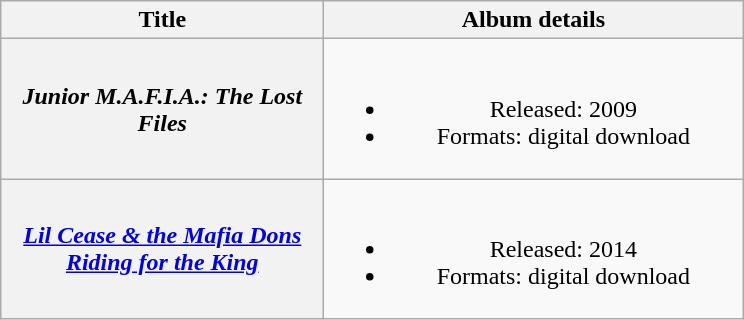<table class="wikitable plainrowheaders" style="text-align:center;" border="1">
<tr>
<th scope="col" style="width:13em;">Title</th>
<th scope="col" style="width:17em;">Album details</th>
</tr>
<tr>
<th scope="row"><em>Junior M.A.F.I.A.: The Lost Files</em></th>
<td><br><ul><li>Released: 2009</li><li>Formats:  digital download</li></ul></td>
</tr>
<tr>
<th scope="row"><em><a href='#'>Lil Cease & the Mafia Dons Riding for the King</a></em></th>
<td><br><ul><li>Released: 2014</li><li>Formats:  digital download</li></ul></td>
</tr>
</table>
